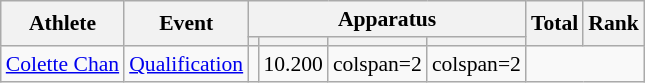<table class="wikitable" style="font-size:90%">
<tr>
<th rowspan=2>Athlete</th>
<th rowspan=2>Event</th>
<th colspan=4>Apparatus</th>
<th rowspan=2>Total</th>
<th rowspan=2>Rank</th>
</tr>
<tr style="font-size:95%">
<th></th>
<th></th>
<th></th>
<th></th>
</tr>
<tr align=center>
<td align=left><a href='#'>Colette Chan</a></td>
<td align=left><a href='#'>Qualification</a></td>
<td></td>
<td>10.200</td>
<td>colspan=2 </td>
<td>colspan=2 </td>
</tr>
</table>
